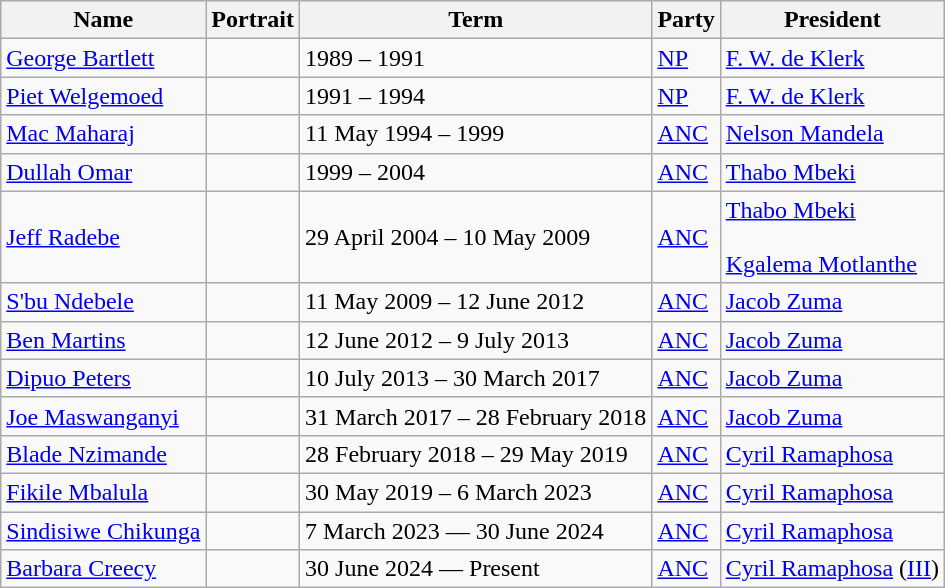<table class="wikitable">
<tr>
<th>Name</th>
<th>Portrait</th>
<th>Term</th>
<th>Party</th>
<th>President</th>
</tr>
<tr>
<td><a href='#'>George Bartlett</a></td>
<td></td>
<td>1989 – 1991</td>
<td><a href='#'>NP</a></td>
<td><a href='#'>F. W. de Klerk</a><br> </td>
</tr>
<tr>
<td><a href='#'>Piet Welgemoed</a></td>
<td></td>
<td>1991 – 1994</td>
<td><a href='#'>NP</a></td>
<td><a href='#'>F. W. de Klerk</a><br> </td>
</tr>
<tr>
<td><a href='#'>Mac Maharaj</a></td>
<td></td>
<td>11 May 1994 – 1999</td>
<td><a href='#'>ANC</a></td>
<td><a href='#'>Nelson Mandela</a><br> </td>
</tr>
<tr>
<td><a href='#'>Dullah Omar</a></td>
<td></td>
<td>1999 – 2004</td>
<td><a href='#'>ANC</a></td>
<td><a href='#'>Thabo Mbeki</a><br> </td>
</tr>
<tr>
<td><a href='#'>Jeff Radebe</a></td>
<td></td>
<td>29 April 2004 – 10 May 2009</td>
<td><a href='#'>ANC</a></td>
<td><a href='#'>Thabo Mbeki</a><br> <br><a href='#'>Kgalema Motlanthe</a><br> </td>
</tr>
<tr>
<td><a href='#'>S'bu Ndebele</a></td>
<td></td>
<td>11 May 2009 – 12 June 2012</td>
<td><a href='#'>ANC</a></td>
<td><a href='#'>Jacob Zuma</a><br> </td>
</tr>
<tr>
<td><a href='#'>Ben Martins</a></td>
<td></td>
<td>12 June 2012 – 9 July 2013</td>
<td><a href='#'>ANC</a></td>
<td><a href='#'>Jacob Zuma</a><br> </td>
</tr>
<tr>
<td><a href='#'>Dipuo Peters</a></td>
<td></td>
<td>10 July 2013 – 30 March 2017</td>
<td><a href='#'>ANC</a></td>
<td><a href='#'>Jacob Zuma</a><br> </td>
</tr>
<tr>
<td><a href='#'>Joe Maswanganyi</a></td>
<td></td>
<td>31 March 2017 – 28 February 2018</td>
<td><a href='#'>ANC</a></td>
<td><a href='#'>Jacob Zuma</a><br> </td>
</tr>
<tr>
<td><a href='#'>Blade Nzimande</a></td>
<td></td>
<td>28 February 2018 – 29 May 2019</td>
<td><a href='#'>ANC</a></td>
<td><a href='#'>Cyril Ramaphosa</a><br> </td>
</tr>
<tr>
<td><a href='#'>Fikile Mbalula</a></td>
<td></td>
<td>30 May 2019 – 6 March 2023</td>
<td><a href='#'>ANC</a></td>
<td><a href='#'>Cyril Ramaphosa</a><br> </td>
</tr>
<tr>
<td><a href='#'>Sindisiwe Chikunga</a></td>
<td></td>
<td>7 March 2023 — 30 June 2024</td>
<td><a href='#'>ANC</a></td>
<td><a href='#'>Cyril Ramaphosa</a><br> </td>
</tr>
<tr>
<td><a href='#'>Barbara Creecy</a></td>
<td></td>
<td>30 June 2024 — Present</td>
<td><a href='#'>ANC</a></td>
<td><a href='#'>Cyril Ramaphosa</a> (<a href='#'>III</a>)</td>
</tr>
</table>
